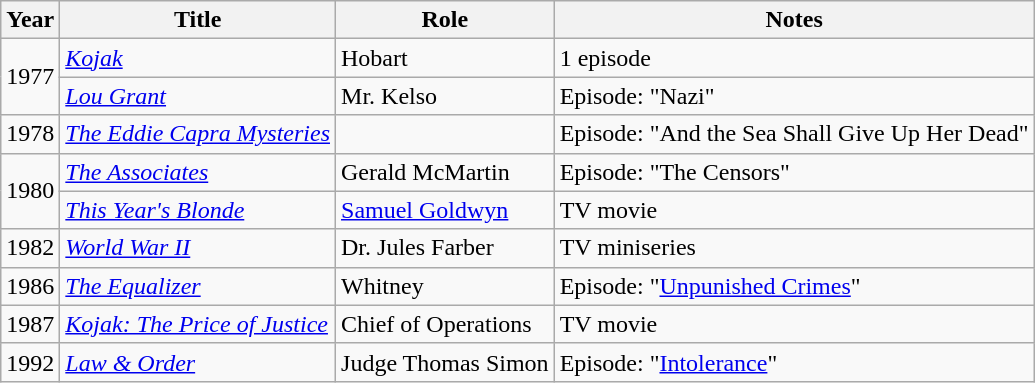<table class="wikitable sortable">
<tr>
<th>Year</th>
<th>Title</th>
<th>Role</th>
<th>Notes</th>
</tr>
<tr>
<td rowspan=2>1977</td>
<td><em><a href='#'>Kojak</a></em></td>
<td>Hobart</td>
<td>1 episode</td>
</tr>
<tr>
<td><em><a href='#'>Lou Grant</a></em></td>
<td>Mr. Kelso</td>
<td>Episode: "Nazi"</td>
</tr>
<tr>
<td>1978</td>
<td><em><a href='#'>The Eddie Capra Mysteries</a></em></td>
<td></td>
<td>Episode: "And the Sea Shall Give Up Her Dead"</td>
</tr>
<tr>
<td rowspan=2>1980</td>
<td><em><a href='#'>The Associates</a></em></td>
<td>Gerald McMartin</td>
<td>Episode: "The Censors"</td>
</tr>
<tr>
<td><em><a href='#'>This Year's Blonde</a></em></td>
<td><a href='#'>Samuel Goldwyn</a></td>
<td>TV movie</td>
</tr>
<tr>
<td>1982</td>
<td><em><a href='#'>World War II</a></em></td>
<td>Dr. Jules Farber</td>
<td>TV miniseries</td>
</tr>
<tr>
<td>1986</td>
<td><em><a href='#'>The Equalizer</a></em></td>
<td>Whitney</td>
<td>Episode: "<a href='#'>Unpunished Crimes</a>"</td>
</tr>
<tr>
<td>1987</td>
<td><em><a href='#'>Kojak: The Price of Justice</a></em></td>
<td>Chief of Operations</td>
<td>TV movie</td>
</tr>
<tr>
<td>1992</td>
<td><em><a href='#'>Law & Order</a></em></td>
<td>Judge Thomas Simon</td>
<td>Episode: "<a href='#'>Intolerance</a>"</td>
</tr>
</table>
